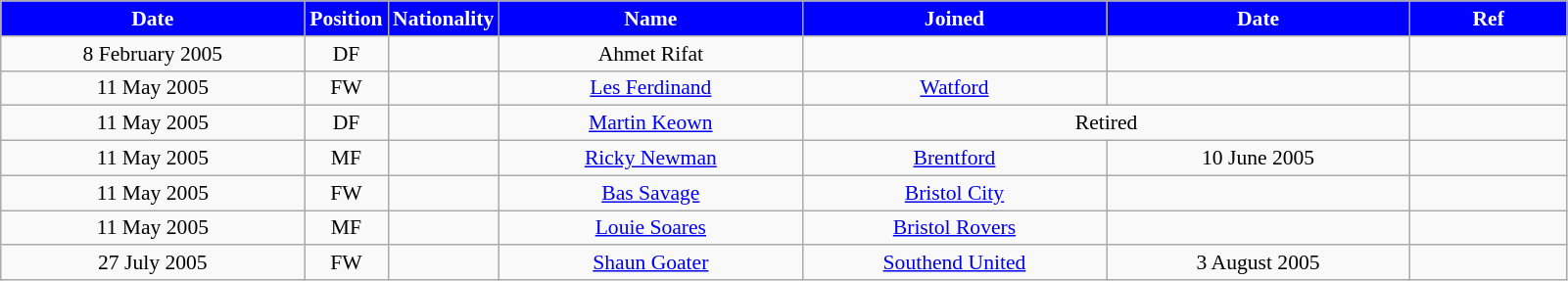<table class="wikitable"  style="text-align:center; font-size:90%; ">
<tr>
<th style="background:#00f; color:white; width:200px;">Date</th>
<th style="background:#00f; color:white; width:50px;">Position</th>
<th style="background:#00f; color:white; width:50px;">Nationality</th>
<th style="background:#00f; color:white; width:200px;">Name</th>
<th style="background:#00f; color:white; width:200px;">Joined</th>
<th style="background:#00f; color:white; width:200px;">Date</th>
<th style="background:#00f; color:white; width:100px;">Ref</th>
</tr>
<tr>
<td>8 February 2005</td>
<td>DF</td>
<td></td>
<td>Ahmet Rifat</td>
<td></td>
<td></td>
<td></td>
</tr>
<tr>
<td>11 May 2005</td>
<td>FW</td>
<td></td>
<td><a href='#'>Les Ferdinand</a></td>
<td><a href='#'>Watford</a></td>
<td></td>
<td></td>
</tr>
<tr>
<td>11 May 2005</td>
<td>DF</td>
<td></td>
<td><a href='#'>Martin Keown</a></td>
<td colspan="2">Retired</td>
<td></td>
</tr>
<tr>
<td>11 May 2005</td>
<td>MF</td>
<td></td>
<td><a href='#'>Ricky Newman</a></td>
<td><a href='#'>Brentford</a></td>
<td>10 June 2005</td>
<td></td>
</tr>
<tr>
<td>11 May 2005</td>
<td>FW</td>
<td></td>
<td><a href='#'>Bas Savage</a></td>
<td><a href='#'>Bristol City</a></td>
<td></td>
<td></td>
</tr>
<tr>
<td>11 May 2005</td>
<td>MF</td>
<td></td>
<td><a href='#'>Louie Soares</a></td>
<td><a href='#'>Bristol Rovers</a></td>
<td></td>
<td></td>
</tr>
<tr>
<td>27 July 2005</td>
<td>FW</td>
<td></td>
<td><a href='#'>Shaun Goater</a></td>
<td><a href='#'>Southend United</a></td>
<td>3 August 2005</td>
<td></td>
</tr>
</table>
